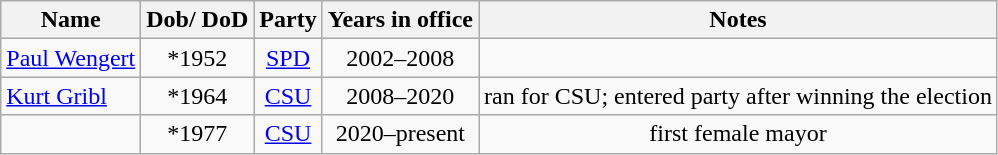<table class="wikitable">
<tr>
<th>Name</th>
<th>Dob/ DoD</th>
<th>Party</th>
<th>Years in office</th>
<th>Notes</th>
</tr>
<tr>
<td><a href='#'>Paul Wengert</a></td>
<td align="center">*1952</td>
<td align="center"><a href='#'>SPD</a></td>
<td align="center">2002–2008</td>
<td></td>
</tr>
<tr>
<td><a href='#'>Kurt Gribl</a></td>
<td align="center">*1964</td>
<td align="center"><a href='#'>CSU</a></td>
<td align="center">2008–2020</td>
<td align="center">ran for CSU; entered party after winning the election</td>
</tr>
<tr>
<td></td>
<td align="center">*1977</td>
<td align="center"><a href='#'>CSU</a></td>
<td align="center">2020–present</td>
<td align="center">first female mayor</td>
</tr>
</table>
